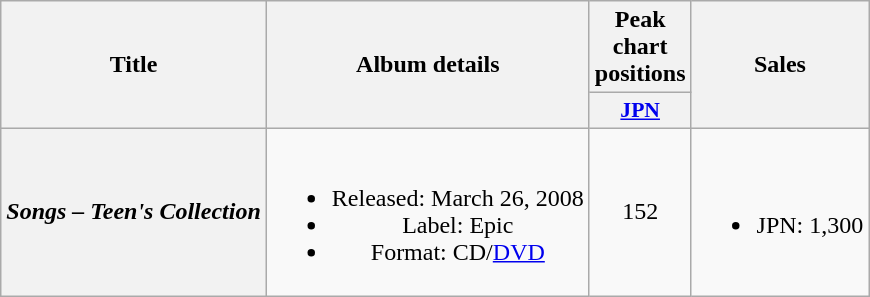<table class="wikitable plainrowheaders" style="text-align:center;">
<tr>
<th rowspan="2">Title</th>
<th rowspan="2">Album details</th>
<th colspan="1">Peak chart positions</th>
<th rowspan="2">Sales</th>
</tr>
<tr>
<th scope="col" style="width:3em;font-size:90%;"><a href='#'>JPN</a><br></th>
</tr>
<tr>
<th scope="row"><em>Songs – Teen's Collection</em></th>
<td><br><ul><li>Released: March 26, 2008 </li><li>Label: Epic</li><li>Format: CD/<a href='#'>DVD</a></li></ul></td>
<td>152</td>
<td><br><ul><li>JPN: 1,300</li></ul></td>
</tr>
</table>
